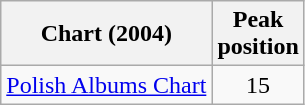<table class="wikitable sortable">
<tr>
<th>Chart (2004)</th>
<th>Peak<br>position</th>
</tr>
<tr>
<td><a href='#'>Polish Albums Chart</a></td>
<td style="text-align:center;">15</td>
</tr>
</table>
